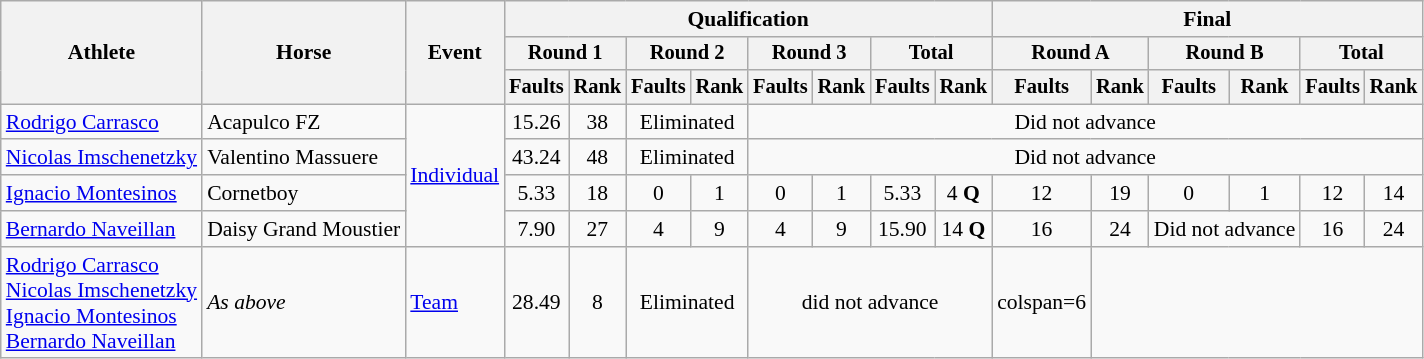<table class=wikitable style=font-size:90%;text-align:center>
<tr>
<th rowspan=3>Athlete</th>
<th rowspan=3>Horse</th>
<th rowspan=3>Event</th>
<th colspan=8>Qualification</th>
<th colspan=6>Final</th>
</tr>
<tr style=font-size:95%>
<th colspan=2>Round 1</th>
<th colspan=2>Round 2</th>
<th colspan=2>Round 3</th>
<th colspan=2>Total</th>
<th colspan=2>Round A</th>
<th colspan=2>Round B</th>
<th colspan=2>Total</th>
</tr>
<tr style=font-size:95%>
<th>Faults</th>
<th>Rank</th>
<th>Faults</th>
<th>Rank</th>
<th>Faults</th>
<th>Rank</th>
<th>Faults</th>
<th>Rank</th>
<th>Faults</th>
<th>Rank</th>
<th>Faults</th>
<th>Rank</th>
<th>Faults</th>
<th>Rank</th>
</tr>
<tr>
<td align=left><a href='#'>Rodrigo Carrasco</a></td>
<td align=left>Acapulco FZ</td>
<td align=left rowspan=4><a href='#'>Individual</a></td>
<td>15.26</td>
<td>38</td>
<td colspan=2>Eliminated</td>
<td colspan=10>Did not advance</td>
</tr>
<tr>
<td align=left><a href='#'>Nicolas Imschenetzky</a></td>
<td align=left>Valentino Massuere</td>
<td>43.24</td>
<td>48</td>
<td colspan=2>Eliminated</td>
<td colspan=10>Did not advance</td>
</tr>
<tr>
<td align=left><a href='#'>Ignacio Montesinos</a></td>
<td align=left>Cornetboy</td>
<td>5.33</td>
<td>18</td>
<td>0</td>
<td>1</td>
<td>0</td>
<td>1</td>
<td>5.33</td>
<td>4 <strong>Q</strong></td>
<td>12</td>
<td>19</td>
<td>0</td>
<td>1</td>
<td>12</td>
<td>14</td>
</tr>
<tr>
<td align=left><a href='#'>Bernardo Naveillan</a></td>
<td align=left>Daisy Grand Moustier</td>
<td>7.90</td>
<td>27</td>
<td>4</td>
<td>9</td>
<td>4</td>
<td>9</td>
<td>15.90</td>
<td>14 <strong>Q</strong></td>
<td>16</td>
<td>24</td>
<td colspan=2>Did not advance</td>
<td>16</td>
<td>24</td>
</tr>
<tr>
<td align=left><a href='#'>Rodrigo Carrasco</a><br><a href='#'>Nicolas Imschenetzky</a><br><a href='#'>Ignacio Montesinos</a><br><a href='#'>Bernardo Naveillan</a></td>
<td align=left><em>As above</em></td>
<td align=left><a href='#'>Team</a></td>
<td>28.49</td>
<td>8</td>
<td colspan=2>Eliminated</td>
<td colspan=4>did not advance</td>
<td>colspan=6 </td>
</tr>
</table>
